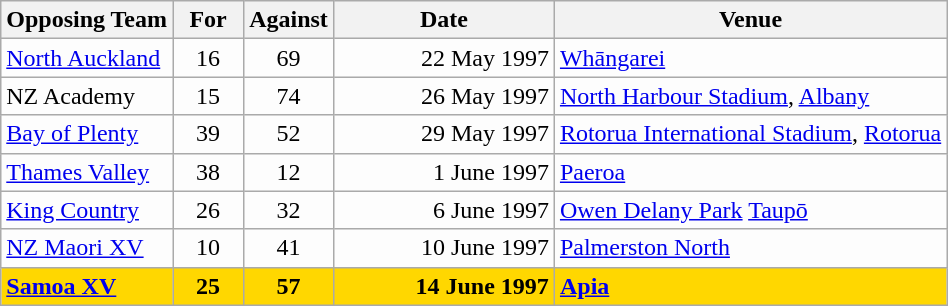<table class=wikitable>
<tr>
<th>Opposing Team</th>
<th>For</th>
<th>Against</th>
<th>Date</th>
<th>Venue</th>
</tr>
<tr bgcolor=#fdfdfd>
<td><a href='#'>North Auckland</a></td>
<td align=center width=40>16</td>
<td align=center width=40>69</td>
<td width=140 align=right>22 May 1997</td>
<td><a href='#'>Whāngarei</a></td>
</tr>
<tr bgcolor=#fdfdfd>
<td>NZ Academy</td>
<td align=center width=40>15</td>
<td align=center width=40>74</td>
<td width=140 align=right>26 May 1997</td>
<td><a href='#'>North Harbour Stadium</a>, <a href='#'>Albany</a></td>
</tr>
<tr bgcolor=#fdfdfd>
<td><a href='#'>Bay of Plenty</a></td>
<td align=center width=40>39</td>
<td align=center width=40>52</td>
<td width=140 align=right>29 May 1997</td>
<td><a href='#'>Rotorua International Stadium</a>, <a href='#'>Rotorua</a></td>
</tr>
<tr bgcolor=#fdfdfd>
<td><a href='#'>Thames Valley</a></td>
<td align=center width=40>38</td>
<td align=center width=40>12</td>
<td width=140 align=right>1 June 1997</td>
<td><a href='#'>Paeroa</a></td>
</tr>
<tr bgcolor=#fdfdfd>
<td><a href='#'>King Country</a></td>
<td align=center width=40>26</td>
<td align=center width=40>32</td>
<td width=140 align=right>6 June 1997</td>
<td><a href='#'>Owen Delany Park</a> <a href='#'>Taupō</a></td>
</tr>
<tr bgcolor=#fdfdfd>
<td><a href='#'>NZ Maori XV</a></td>
<td align=center width=40>10</td>
<td align=center width=40>41</td>
<td width=140 align=right>10 June 1997</td>
<td><a href='#'>Palmerston North</a></td>
</tr>
<tr bgcolor=gold>
<td><strong><a href='#'>Samoa XV</a></strong></td>
<td align=center width=40><strong>25</strong></td>
<td align=center width=40><strong>57</strong></td>
<td width=140 align=right><strong>14 June 1997</strong></td>
<td><strong><a href='#'>Apia</a></strong></td>
</tr>
</table>
